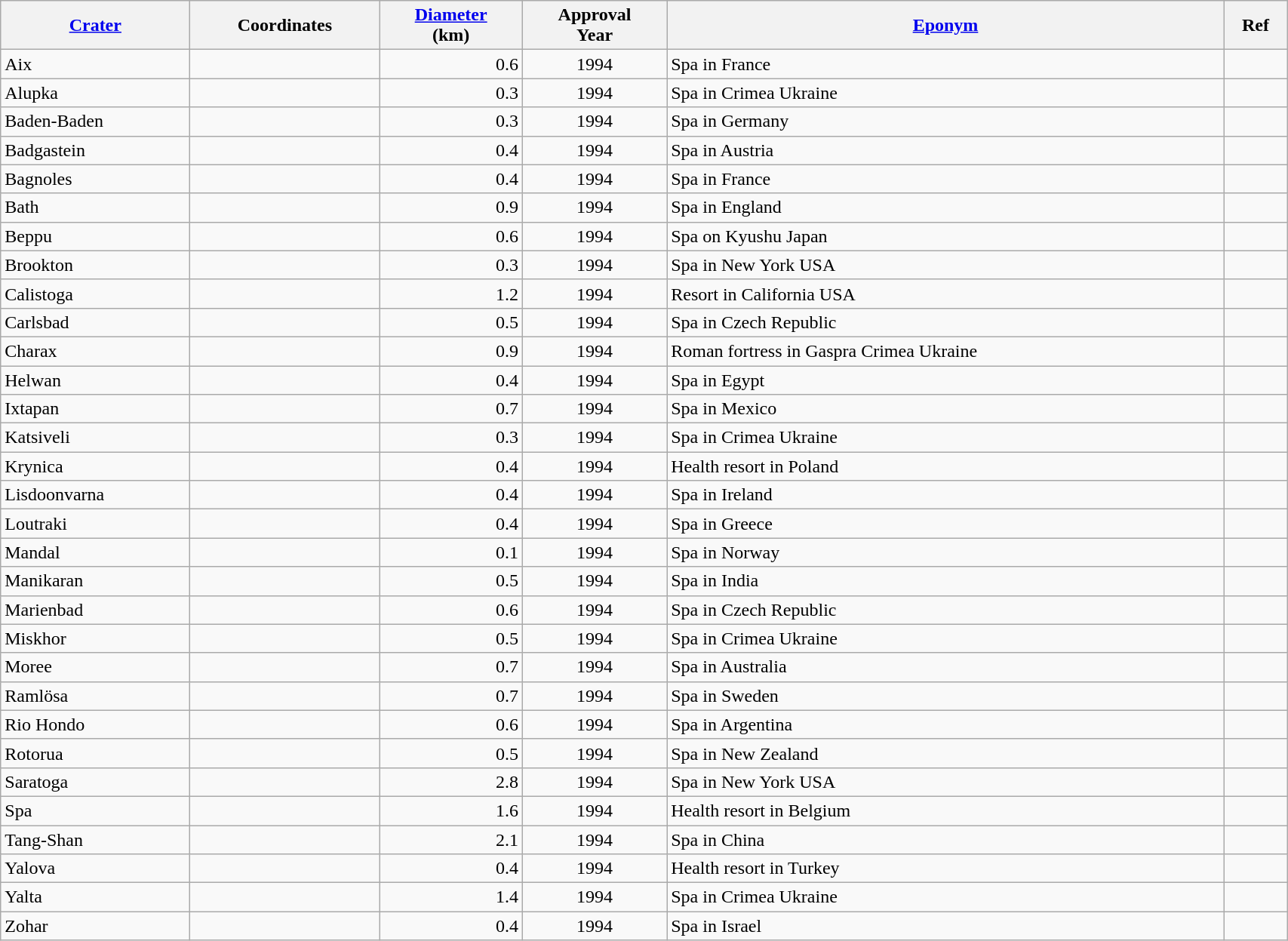<table class="wikitable sortable" style="min-width: 90%">
<tr>
<th style="width:10em"><a href='#'>Crater</a></th>
<th style="width:10em">Coordinates</th>
<th><a href='#'>Diameter</a><br>(km)</th>
<th>Approval<br>Year</th>
<th class="unsortable"><a href='#'>Eponym</a></th>
<th class="unsortable">Ref</th>
</tr>
<tr id="Aix">
<td>Aix</td>
<td></td>
<td align=right>0.6</td>
<td align=center>1994</td>
<td>Spa in France</td>
<td></td>
</tr>
<tr id="Alupka">
<td>Alupka</td>
<td></td>
<td align=right>0.3</td>
<td align=center>1994</td>
<td>Spa in Crimea Ukraine</td>
<td></td>
</tr>
<tr id="Baden-Baden">
<td>Baden-Baden</td>
<td></td>
<td align=right>0.3</td>
<td align=center>1994</td>
<td>Spa in Germany</td>
<td></td>
</tr>
<tr id="Badgastein">
<td>Badgastein</td>
<td></td>
<td align=right>0.4</td>
<td align=center>1994</td>
<td>Spa in Austria</td>
<td></td>
</tr>
<tr id="Bagnoles">
<td>Bagnoles</td>
<td></td>
<td align=right>0.4</td>
<td align=center>1994</td>
<td>Spa in France</td>
<td></td>
</tr>
<tr id="Bath">
<td>Bath</td>
<td></td>
<td align=right>0.9</td>
<td align=center>1994</td>
<td>Spa in England</td>
<td></td>
</tr>
<tr id="Beppu">
<td>Beppu</td>
<td></td>
<td align=right>0.6</td>
<td align=center>1994</td>
<td>Spa on Kyushu Japan</td>
<td></td>
</tr>
<tr id="Brookton">
<td>Brookton</td>
<td></td>
<td align=right>0.3</td>
<td align=center>1994</td>
<td>Spa in New York USA</td>
<td></td>
</tr>
<tr id="Calistoga">
<td>Calistoga</td>
<td></td>
<td align=right>1.2</td>
<td align=center>1994</td>
<td>Resort in California USA</td>
<td></td>
</tr>
<tr id="Carlsbad">
<td>Carlsbad</td>
<td></td>
<td align=right>0.5</td>
<td align=center>1994</td>
<td>Spa in Czech Republic</td>
<td></td>
</tr>
<tr id="Charax">
<td>Charax</td>
<td></td>
<td align=right>0.9</td>
<td align=center>1994</td>
<td>Roman fortress in Gaspra Crimea Ukraine</td>
<td></td>
</tr>
<tr id="Helwan">
<td>Helwan</td>
<td></td>
<td align=right>0.4</td>
<td align=center>1994</td>
<td>Spa in Egypt</td>
<td></td>
</tr>
<tr id="Ixtapan">
<td>Ixtapan</td>
<td></td>
<td align=right>0.7</td>
<td align=center>1994</td>
<td>Spa in Mexico</td>
<td></td>
</tr>
<tr id="Katsiveli">
<td>Katsiveli</td>
<td></td>
<td align=right>0.3</td>
<td align=center>1994</td>
<td>Spa in Crimea Ukraine</td>
<td></td>
</tr>
<tr id="Krynica">
<td>Krynica</td>
<td></td>
<td align=right>0.4</td>
<td align=center>1994</td>
<td>Health resort in Poland</td>
<td></td>
</tr>
<tr id="Lisdoonvarna">
<td>Lisdoonvarna</td>
<td></td>
<td align=right>0.4</td>
<td align=center>1994</td>
<td>Spa in Ireland</td>
<td></td>
</tr>
<tr id="Loutraki">
<td>Loutraki</td>
<td></td>
<td align=right>0.4</td>
<td align=center>1994</td>
<td>Spa in Greece</td>
<td></td>
</tr>
<tr id="Mandal">
<td>Mandal</td>
<td></td>
<td align=right>0.1</td>
<td align=center>1994</td>
<td>Spa in Norway</td>
<td></td>
</tr>
<tr id="Manikaran">
<td>Manikaran</td>
<td></td>
<td align=right>0.5</td>
<td align=center>1994</td>
<td>Spa in India</td>
<td></td>
</tr>
<tr id="Marienbad">
<td>Marienbad</td>
<td></td>
<td align=right>0.6</td>
<td align=center>1994</td>
<td>Spa in Czech Republic</td>
<td></td>
</tr>
<tr id="Miskhor">
<td>Miskhor</td>
<td></td>
<td align=right>0.5</td>
<td align=center>1994</td>
<td>Spa in Crimea Ukraine</td>
<td></td>
</tr>
<tr id="Moree">
<td>Moree</td>
<td></td>
<td align=right>0.7</td>
<td align=center>1994</td>
<td>Spa in Australia</td>
<td></td>
</tr>
<tr id="Ramlösa">
<td>Ramlösa</td>
<td></td>
<td align=right>0.7</td>
<td align=center>1994</td>
<td>Spa in Sweden</td>
<td></td>
</tr>
<tr id="Rio Hondo">
<td>Rio Hondo</td>
<td></td>
<td align=right>0.6</td>
<td align=center>1994</td>
<td>Spa in Argentina</td>
<td></td>
</tr>
<tr id="Rotorua">
<td>Rotorua</td>
<td></td>
<td align=right>0.5</td>
<td align=center>1994</td>
<td>Spa in New Zealand</td>
<td></td>
</tr>
<tr id="Saratoga">
<td>Saratoga</td>
<td></td>
<td align=right>2.8</td>
<td align=center>1994</td>
<td>Spa in New York USA</td>
<td></td>
</tr>
<tr id="Spa">
<td>Spa</td>
<td></td>
<td align=right>1.6</td>
<td align=center>1994</td>
<td>Health resort in Belgium</td>
<td></td>
</tr>
<tr id="Tang-Shan">
<td>Tang-Shan</td>
<td></td>
<td align=right>2.1</td>
<td align=center>1994</td>
<td>Spa in China</td>
<td></td>
</tr>
<tr id="Yalova">
<td>Yalova</td>
<td></td>
<td align=right>0.4</td>
<td align=center>1994</td>
<td>Health resort in Turkey</td>
<td></td>
</tr>
<tr id="Yalta">
<td>Yalta</td>
<td></td>
<td align=right>1.4</td>
<td align=center>1994</td>
<td>Spa in Crimea Ukraine</td>
<td></td>
</tr>
<tr id="Zohar">
<td>Zohar</td>
<td></td>
<td align=right>0.4</td>
<td align=center>1994</td>
<td>Spa in Israel</td>
<td></td>
</tr>
</table>
